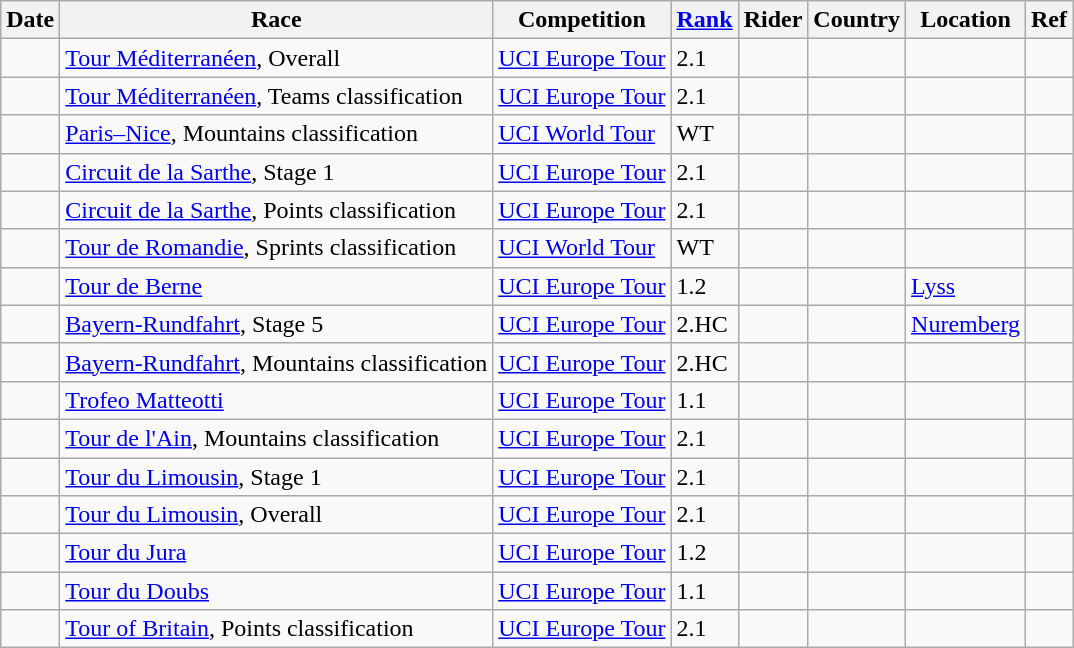<table class="wikitable sortable">
<tr>
<th>Date</th>
<th>Race</th>
<th>Competition</th>
<th><a href='#'>Rank</a></th>
<th>Rider</th>
<th>Country</th>
<th>Location</th>
<th>Ref</th>
</tr>
<tr>
<td></td>
<td><a href='#'>Tour Méditerranéen</a>, Overall</td>
<td><a href='#'>UCI Europe Tour</a></td>
<td>2.1</td>
<td></td>
<td></td>
<td></td>
<td></td>
</tr>
<tr>
<td></td>
<td><a href='#'>Tour Méditerranéen</a>, Teams classification</td>
<td><a href='#'>UCI Europe Tour</a></td>
<td>2.1</td>
<td align="center"></td>
<td></td>
<td></td>
<td></td>
</tr>
<tr>
<td></td>
<td><a href='#'>Paris–Nice</a>, Mountains classification</td>
<td><a href='#'>UCI World Tour</a></td>
<td>WT</td>
<td></td>
<td></td>
<td></td>
<td></td>
</tr>
<tr>
<td></td>
<td><a href='#'>Circuit de la Sarthe</a>, Stage 1</td>
<td><a href='#'>UCI Europe Tour</a></td>
<td>2.1</td>
<td></td>
<td></td>
<td></td>
<td></td>
</tr>
<tr>
<td></td>
<td><a href='#'>Circuit de la Sarthe</a>, Points classification</td>
<td><a href='#'>UCI Europe Tour</a></td>
<td>2.1</td>
<td></td>
<td></td>
<td></td>
<td></td>
</tr>
<tr>
<td></td>
<td><a href='#'>Tour de Romandie</a>, Sprints classification</td>
<td><a href='#'>UCI World Tour</a></td>
<td>WT</td>
<td></td>
<td></td>
<td></td>
<td></td>
</tr>
<tr>
<td></td>
<td><a href='#'>Tour de Berne</a></td>
<td><a href='#'>UCI Europe Tour</a></td>
<td>1.2</td>
<td></td>
<td></td>
<td><a href='#'>Lyss</a></td>
<td></td>
</tr>
<tr>
<td></td>
<td><a href='#'>Bayern-Rundfahrt</a>, Stage 5</td>
<td><a href='#'>UCI Europe Tour</a></td>
<td>2.HC</td>
<td></td>
<td></td>
<td><a href='#'>Nuremberg</a></td>
<td></td>
</tr>
<tr>
<td></td>
<td><a href='#'>Bayern-Rundfahrt</a>, Mountains classification</td>
<td><a href='#'>UCI Europe Tour</a></td>
<td>2.HC</td>
<td></td>
<td></td>
<td></td>
<td></td>
</tr>
<tr>
<td></td>
<td><a href='#'>Trofeo Matteotti</a></td>
<td><a href='#'>UCI Europe Tour</a></td>
<td>1.1</td>
<td></td>
<td></td>
<td></td>
<td></td>
</tr>
<tr>
<td></td>
<td><a href='#'>Tour de l'Ain</a>, Mountains classification</td>
<td><a href='#'>UCI Europe Tour</a></td>
<td>2.1</td>
<td></td>
<td></td>
<td></td>
<td></td>
</tr>
<tr>
<td></td>
<td><a href='#'>Tour du Limousin</a>, Stage 1</td>
<td><a href='#'>UCI Europe Tour</a></td>
<td>2.1</td>
<td></td>
<td></td>
<td></td>
<td></td>
</tr>
<tr>
<td></td>
<td><a href='#'>Tour du Limousin</a>, Overall</td>
<td><a href='#'>UCI Europe Tour</a></td>
<td>2.1</td>
<td></td>
<td></td>
<td></td>
<td></td>
</tr>
<tr>
<td></td>
<td><a href='#'>Tour du Jura</a></td>
<td><a href='#'>UCI Europe Tour</a></td>
<td>1.2</td>
<td></td>
<td></td>
<td></td>
<td></td>
</tr>
<tr>
<td></td>
<td><a href='#'>Tour du Doubs</a></td>
<td><a href='#'>UCI Europe Tour</a></td>
<td>1.1</td>
<td></td>
<td></td>
<td></td>
<td></td>
</tr>
<tr>
<td></td>
<td><a href='#'>Tour of Britain</a>, Points classification</td>
<td><a href='#'>UCI Europe Tour</a></td>
<td>2.1</td>
<td></td>
<td></td>
<td></td>
<td></td>
</tr>
</table>
